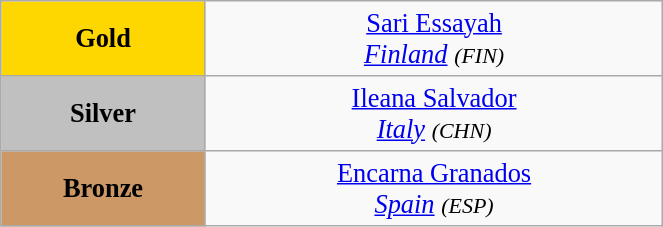<table class="wikitable" style=" text-align:center; font-size:110%;" width="35%">
<tr>
<td bgcolor="gold"><strong>Gold</strong></td>
<td> <a href='#'>Sari Essayah</a><br><em><a href='#'>Finland</a> <small>(FIN)</small></em></td>
</tr>
<tr>
<td bgcolor="silver"><strong>Silver</strong></td>
<td> <a href='#'>Ileana Salvador</a><br><em><a href='#'>Italy</a> <small>(CHN)</small></em></td>
</tr>
<tr>
<td bgcolor="CC9966"><strong>Bronze</strong></td>
<td> <a href='#'>Encarna Granados</a><br><em><a href='#'>Spain</a> <small>(ESP)</small></em></td>
</tr>
</table>
